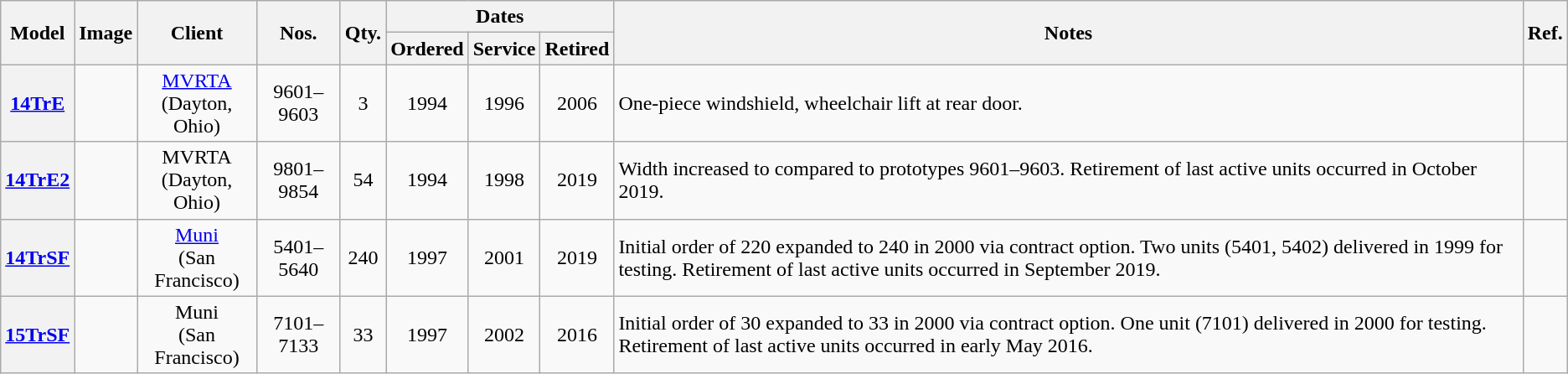<table class="wikitable sortable" style="font-size:100%;text-align:center;">
<tr>
<th rowspan=2>Model</th>
<th rowspan=2 class="unsortable">Image</th>
<th rowspan=2>Client</th>
<th rowspan=2>Nos.</th>
<th rowspan=2>Qty.</th>
<th colspan=3>Dates</th>
<th rowspan=2 class="unsortable">Notes</th>
<th rowspan=2 class="unsortable">Ref.</th>
</tr>
<tr>
<th>Ordered</th>
<th>Service</th>
<th>Retired</th>
</tr>
<tr>
<th><a href='#'>14TrE</a></th>
<td></td>
<td><a href='#'>MVRTA</a><br>(Dayton, Ohio)</td>
<td>9601–9603</td>
<td>3</td>
<td>1994</td>
<td>1996</td>
<td>2006</td>
<td style="text-align:left;">One-piece windshield, wheelchair lift at rear door.</td>
<td></td>
</tr>
<tr>
<th><a href='#'>14TrE2</a></th>
<td></td>
<td>MVRTA<br>(Dayton, Ohio)</td>
<td>9801–9854</td>
<td>54</td>
<td>1994</td>
<td>1998</td>
<td>2019</td>
<td style="text-align:left;">Width increased to  compared to prototypes 9601–9603. Retirement of last active units occurred in October 2019.</td>
<td></td>
</tr>
<tr>
<th><a href='#'>14TrSF</a></th>
<td></td>
<td><a href='#'>Muni</a><br>(San Francisco)</td>
<td>5401–5640</td>
<td>240</td>
<td>1997</td>
<td>2001</td>
<td>2019</td>
<td style="text-align:left;">Initial order of 220 expanded to 240 in 2000 via contract option. Two units (5401, 5402) delivered in 1999 for testing.  Retirement of last active units occurred in September 2019.</td>
<td></td>
</tr>
<tr>
<th><a href='#'>15TrSF</a></th>
<td></td>
<td>Muni<br>(San Francisco)</td>
<td>7101–7133</td>
<td>33</td>
<td>1997</td>
<td>2002</td>
<td>2016</td>
<td style="text-align:left;">Initial order of 30 expanded to 33 in 2000 via contract option. One unit (7101) delivered in 2000 for testing. Retirement of last active units occurred in early May 2016.</td>
<td></td>
</tr>
</table>
